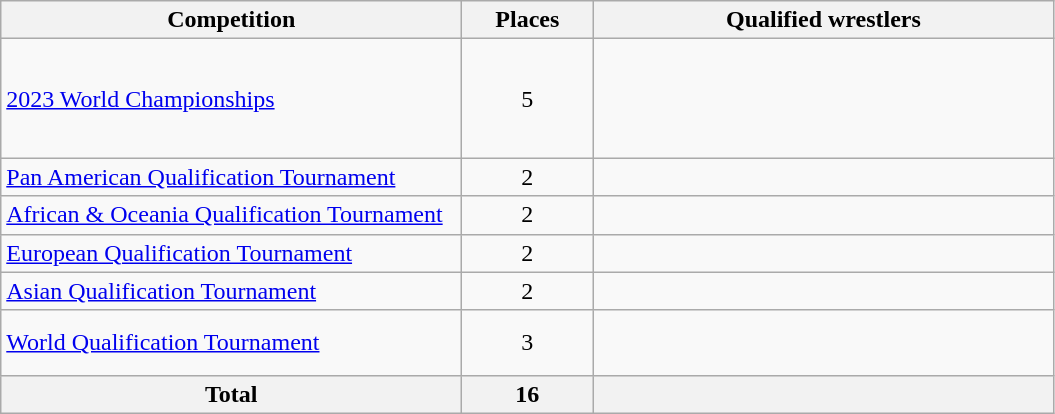<table class = "wikitable">
<tr>
<th width=300>Competition</th>
<th width=80>Places</th>
<th width=300>Qualified wrestlers</th>
</tr>
<tr>
<td><a href='#'>2023 World Championships</a></td>
<td align="center">5</td>
<td><br><br><br><br></td>
</tr>
<tr>
<td><a href='#'>Pan American Qualification Tournament</a></td>
<td align="center">2</td>
<td><br></td>
</tr>
<tr>
<td><a href='#'>African & Oceania Qualification Tournament</a></td>
<td align="center">2</td>
<td><br></td>
</tr>
<tr>
<td><a href='#'>European Qualification Tournament</a></td>
<td align="center">2</td>
<td><br></td>
</tr>
<tr>
<td><a href='#'>Asian Qualification Tournament</a></td>
<td align="center">2</td>
<td><br></td>
</tr>
<tr>
<td><a href='#'>World Qualification Tournament</a></td>
<td align="center">3</td>
<td><br><br></td>
</tr>
<tr>
<th>Total</th>
<th>16</th>
<th></th>
</tr>
</table>
